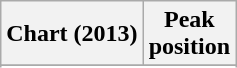<table class="wikitable sortable">
<tr>
<th>Chart (2013)</th>
<th>Peak<br>position</th>
</tr>
<tr>
</tr>
<tr>
</tr>
</table>
